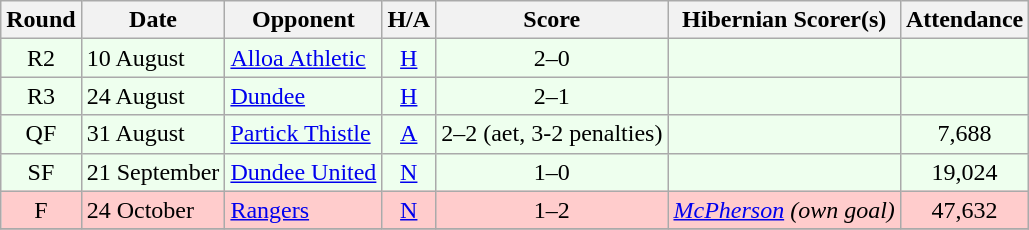<table class="wikitable" style="text-align:center">
<tr>
<th>Round</th>
<th>Date</th>
<th>Opponent</th>
<th>H/A</th>
<th>Score</th>
<th>Hibernian Scorer(s)</th>
<th>Attendance</th>
</tr>
<tr bgcolor=#EEFFEE>
<td>R2</td>
<td align=left>10 August</td>
<td align=left><a href='#'>Alloa Athletic</a></td>
<td><a href='#'>H</a></td>
<td>2–0</td>
<td align=left></td>
<td></td>
</tr>
<tr bgcolor=#EEFFEE>
<td>R3</td>
<td align=left>24 August</td>
<td align=left><a href='#'>Dundee</a></td>
<td><a href='#'>H</a></td>
<td>2–1</td>
<td align=left></td>
<td></td>
</tr>
<tr bgcolor=#EEFFEE>
<td>QF</td>
<td align=left>31 August</td>
<td align=left><a href='#'>Partick Thistle</a></td>
<td><a href='#'>A</a></td>
<td>2–2 (aet, 3-2 penalties)</td>
<td align=left></td>
<td>7,688</td>
</tr>
<tr bgcolor=#EEFFEE>
<td>SF</td>
<td align=left>21 September</td>
<td align=left><a href='#'>Dundee United</a></td>
<td><a href='#'>N</a></td>
<td>1–0</td>
<td align=left></td>
<td>19,024</td>
</tr>
<tr bgcolor=#FFCCCC>
<td>F</td>
<td align=left>24 October</td>
<td align=left><a href='#'>Rangers</a></td>
<td><a href='#'>N</a></td>
<td>1–2</td>
<td align=left><em><a href='#'>McPherson</a> (own goal)</em></td>
<td>47,632</td>
</tr>
<tr>
</tr>
</table>
